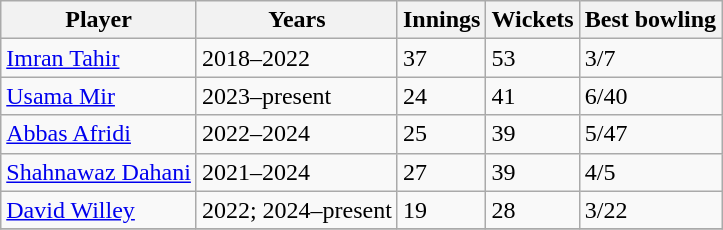<table class="wikitable">
<tr>
<th>Player</th>
<th>Years</th>
<th>Innings</th>
<th>Wickets</th>
<th>Best bowling</th>
</tr>
<tr>
<td><a href='#'>Imran Tahir</a></td>
<td>2018–2022</td>
<td>37</td>
<td>53</td>
<td>3/7</td>
</tr>
<tr>
<td><a href='#'>Usama Mir</a></td>
<td>2023–present</td>
<td>24</td>
<td>41</td>
<td>6/40</td>
</tr>
<tr>
<td><a href='#'>Abbas Afridi</a></td>
<td>2022–2024</td>
<td>25</td>
<td>39</td>
<td>5/47</td>
</tr>
<tr>
<td><a href='#'>Shahnawaz Dahani</a></td>
<td>2021–2024</td>
<td>27</td>
<td>39</td>
<td>4/5</td>
</tr>
<tr>
<td><a href='#'>David Willey</a></td>
<td>2022; 2024–present</td>
<td>19</td>
<td>28</td>
<td>3/22</td>
</tr>
<tr>
</tr>
</table>
